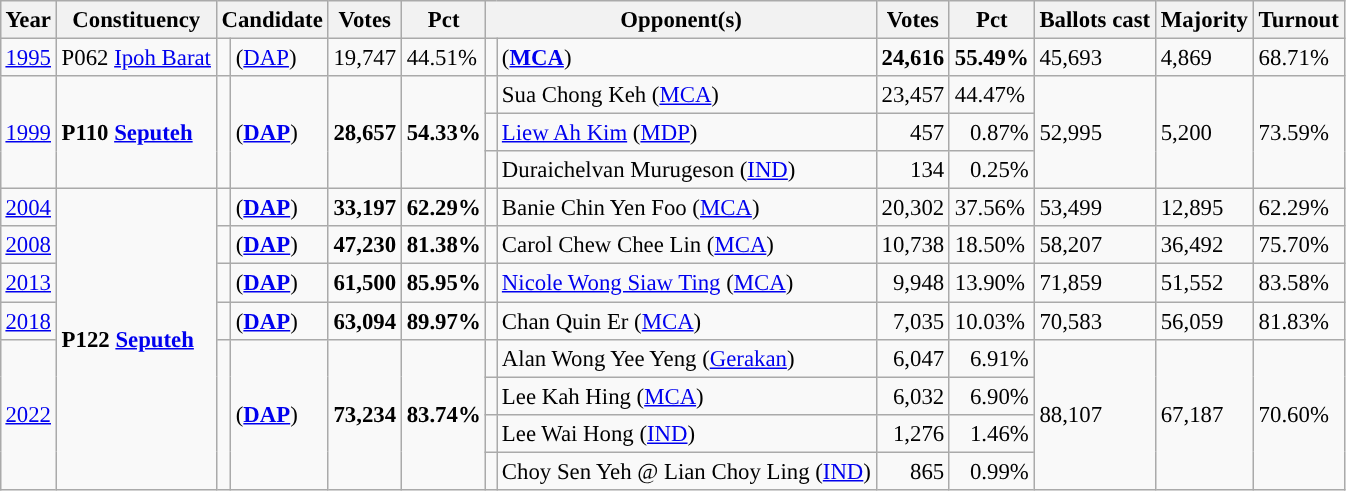<table class="wikitable" style="margin:0.5em ; font-size:95%">
<tr>
<th>Year</th>
<th>Constituency</th>
<th colspan=2>Candidate</th>
<th>Votes</th>
<th>Pct</th>
<th colspan=2>Opponent(s)</th>
<th>Votes</th>
<th>Pct</th>
<th>Ballots cast</th>
<th>Majority</th>
<th>Turnout</th>
</tr>
<tr>
<td><a href='#'>1995</a></td>
<td>P062 <a href='#'>Ipoh Barat</a></td>
<td></td>
<td> (<a href='#'>DAP</a>)</td>
<td align="right">19,747</td>
<td>44.51%</td>
<td></td>
<td> (<a href='#'><strong>MCA</strong></a>)</td>
<td align="right"><strong>24,616</strong></td>
<td><strong>55.49%</strong></td>
<td>45,693</td>
<td>4,869</td>
<td>68.71%</td>
</tr>
<tr>
<td rowspan=3><a href='#'>1999</a></td>
<td rowspan=3><strong>P110 <a href='#'>Seputeh</a></strong></td>
<td rowspan=3 ></td>
<td rowspan=3> (<a href='#'><strong>DAP</strong></a>)</td>
<td rowspan=3 align="right"><strong>28,657</strong></td>
<td rowspan=3><strong>54.33%</strong></td>
<td></td>
<td>Sua Chong Keh (<a href='#'>MCA</a>)</td>
<td align="right">23,457</td>
<td>44.47%</td>
<td rowspan=3>52,995</td>
<td rowspan=3>5,200</td>
<td rowspan=3>73.59%</td>
</tr>
<tr>
<td style="background-color: "></td>
<td><a href='#'>Liew Ah Kim</a> (<a href='#'>MDP</a>)</td>
<td align="right">457</td>
<td align="right">0.87%</td>
</tr>
<tr>
<td></td>
<td>Duraichelvan Murugeson (<a href='#'>IND</a>)</td>
<td align="right">134</td>
<td align="right">0.25%</td>
</tr>
<tr>
<td><a href='#'>2004</a></td>
<td rowspan=8><strong>P122 <a href='#'>Seputeh</a></strong></td>
<td></td>
<td> (<a href='#'><strong>DAP</strong></a>)</td>
<td align="right"><strong>33,197</strong></td>
<td><strong>62.29%</strong></td>
<td></td>
<td>Banie Chin Yen Foo (<a href='#'>MCA</a>)</td>
<td align="right">20,302</td>
<td>37.56%</td>
<td>53,499</td>
<td>12,895</td>
<td>62.29%</td>
</tr>
<tr>
<td><a href='#'>2008</a></td>
<td></td>
<td> (<a href='#'><strong>DAP</strong></a>)</td>
<td align="right"><strong>47,230</strong></td>
<td><strong>81.38%</strong></td>
<td></td>
<td>Carol Chew Chee Lin (<a href='#'>MCA</a>)</td>
<td align="right">10,738</td>
<td>18.50%</td>
<td>58,207</td>
<td>36,492</td>
<td>75.70%</td>
</tr>
<tr>
<td><a href='#'>2013</a></td>
<td></td>
<td> (<a href='#'><strong>DAP</strong></a>)</td>
<td align="right"><strong>61,500</strong></td>
<td><strong>85.95%</strong></td>
<td></td>
<td><a href='#'>Nicole Wong Siaw Ting</a> (<a href='#'>MCA</a>)</td>
<td align="right">9,948</td>
<td>13.90%</td>
<td>71,859</td>
<td>51,552</td>
<td>83.58%</td>
</tr>
<tr>
<td><a href='#'>2018</a></td>
<td></td>
<td> (<a href='#'><strong>DAP</strong></a>)</td>
<td align="right"><strong>63,094</strong></td>
<td><strong>89.97%</strong></td>
<td></td>
<td>Chan Quin Er (<a href='#'>MCA</a>)</td>
<td align="right">7,035</td>
<td>10.03%</td>
<td>70,583</td>
<td>56,059</td>
<td>81.83%</td>
</tr>
<tr>
<td rowspan=4><a href='#'>2022</a></td>
<td rowspan=4 ></td>
<td rowspan=4> (<a href='#'><strong>DAP</strong></a>)</td>
<td rowspan=4 align="right"><strong>73,234</strong></td>
<td rowspan=4><strong>83.74%</strong></td>
<td bgcolor=></td>
<td>Alan Wong Yee Yeng (<a href='#'>Gerakan</a>)</td>
<td align="right">6,047</td>
<td align=right>6.91%</td>
<td rowspan=4>88,107</td>
<td rowspan=4>67,187</td>
<td rowspan=4>70.60%</td>
</tr>
<tr>
<td></td>
<td>Lee Kah Hing (<a href='#'>MCA</a>)</td>
<td align="right">6,032</td>
<td align=right>6.90%</td>
</tr>
<tr>
<td></td>
<td>Lee Wai Hong (<a href='#'>IND</a>)</td>
<td align="right">1,276</td>
<td align=right>1.46%</td>
</tr>
<tr>
<td></td>
<td>Choy Sen Yeh @ Lian Choy Ling (<a href='#'>IND</a>)</td>
<td align="right">865</td>
<td align=right>0.99%</td>
</tr>
</table>
